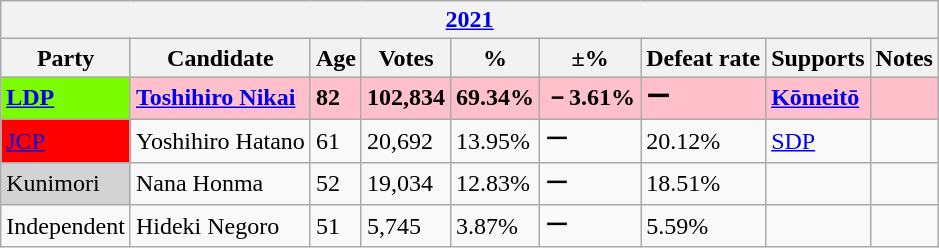<table class="wikitable">
<tr>
<th colspan="9"><a href='#'>2021</a></th>
</tr>
<tr>
<th>Party</th>
<th>Candidate</th>
<th>Age</th>
<th>Votes</th>
<th>%</th>
<th>±%</th>
<th>Defeat rate</th>
<th>Supports</th>
<th>Notes</th>
</tr>
<tr>
<td style="background:lawngreen;"><strong><a href='#'>LDP</a></strong></td>
<td style="background:pink;"><strong><a href='#'>Toshihiro Nikai</a></strong></td>
<td style="background:pink;"><strong>82</strong></td>
<td style="background:pink;"><strong>102,834</strong></td>
<td style="background:pink;"><strong>69.34%</strong></td>
<td style="background:pink;"><strong>－3.61%</strong></td>
<td style="background:pink;"><strong>ー</strong></td>
<td style="background:pink;"><strong><a href='#'>Kōmeitō</a></strong></td>
<td style="background:pink;"></td>
</tr>
<tr>
<td style="background:red;"><a href='#'>JCP</a></td>
<td>Yoshihiro Hatano</td>
<td>61</td>
<td>20,692</td>
<td>13.95%</td>
<td>ー</td>
<td>20.12%</td>
<td><a href='#'>SDP</a></td>
<td></td>
</tr>
<tr>
<td style="background:LightGray;">Kunimori</td>
<td>Nana Honma</td>
<td>52</td>
<td>19,034</td>
<td>12.83%</td>
<td>ー</td>
<td>18.51%</td>
<td></td>
<td></td>
</tr>
<tr>
<td>Independent</td>
<td>Hideki Negoro</td>
<td>51</td>
<td>5,745</td>
<td>3.87%</td>
<td>ー</td>
<td>5.59%</td>
<td></td>
<td></td>
</tr>
</table>
